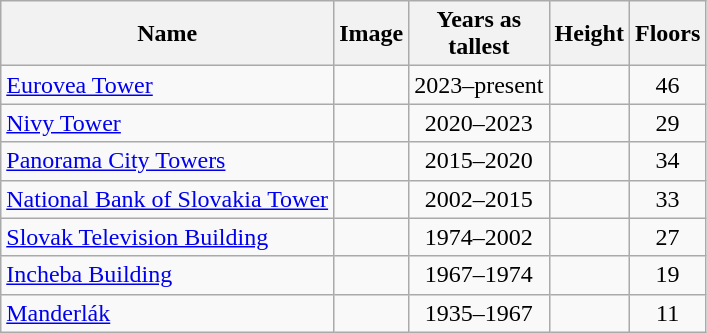<table class="wikitable sortable" style="text-align:center">
<tr>
<th>Name</th>
<th class="unsortable">Image</th>
<th>Years as<br>tallest</th>
<th data-sort-type="number">Height<br></th>
<th>Floors</th>
</tr>
<tr>
<td align=left><a href='#'>Eurovea Tower</a></td>
<td></td>
<td>2023–present</td>
<td></td>
<td>46</td>
</tr>
<tr>
<td align=left><a href='#'>Nivy Tower</a></td>
<td></td>
<td>2020–2023</td>
<td></td>
<td>29</td>
</tr>
<tr>
<td align=left><a href='#'>Panorama City Towers</a></td>
<td></td>
<td>2015–2020</td>
<td></td>
<td>34</td>
</tr>
<tr>
<td align=left><a href='#'>National Bank of Slovakia Tower</a></td>
<td></td>
<td>2002–2015</td>
<td></td>
<td>33</td>
</tr>
<tr>
<td align=left><a href='#'>Slovak Television Building</a></td>
<td></td>
<td>1974–2002</td>
<td></td>
<td>27</td>
</tr>
<tr>
<td align=left><a href='#'>Incheba Building</a></td>
<td></td>
<td>1967–1974</td>
<td></td>
<td>19</td>
</tr>
<tr>
<td align=left><a href='#'>Manderlák</a></td>
<td></td>
<td>1935–1967</td>
<td></td>
<td>11</td>
</tr>
</table>
